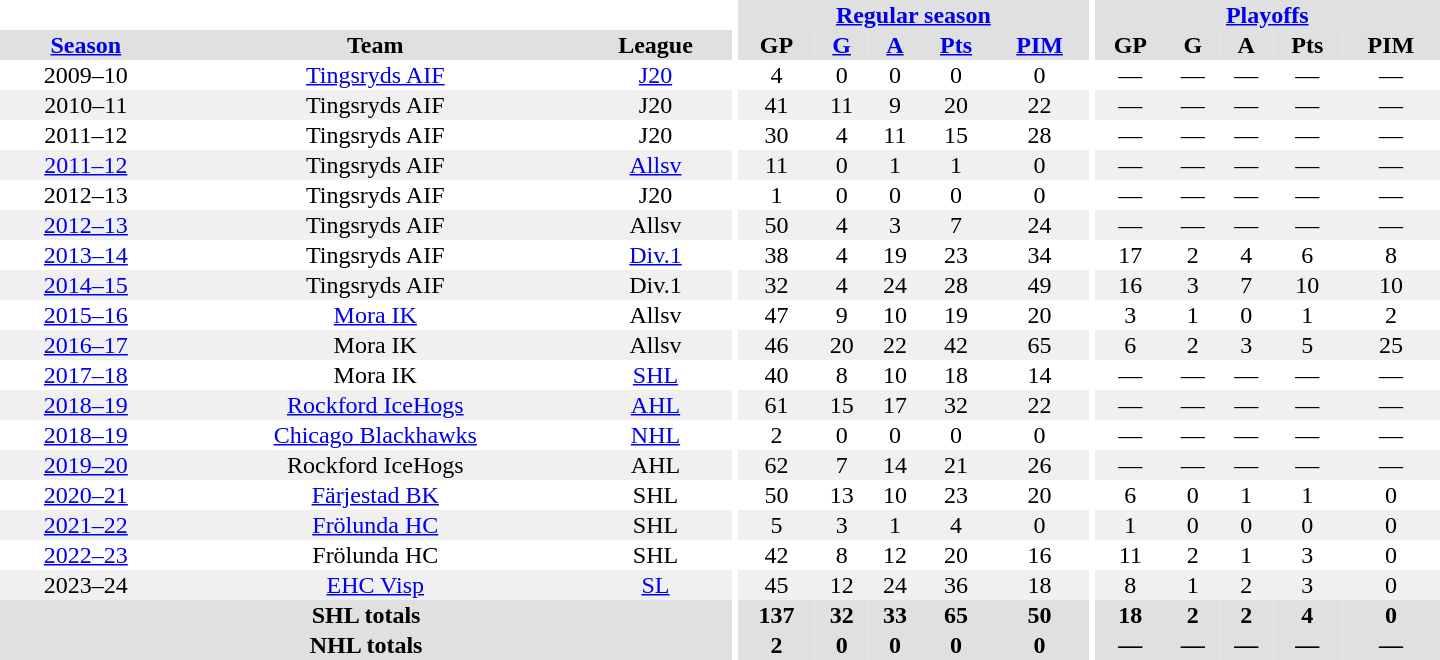<table border="0" cellpadding="1" cellspacing="0" style="text-align:center; width:60em">
<tr bgcolor="#e0e0e0">
<th colspan="3" bgcolor="#ffffff"></th>
<th rowspan="99" bgcolor="#ffffff"></th>
<th colspan="5"><a href='#'>Regular season</a></th>
<th rowspan="99" bgcolor="#ffffff"></th>
<th colspan="5"><a href='#'>Playoffs</a></th>
</tr>
<tr bgcolor="#e0e0e0">
<th><a href='#'>Season</a></th>
<th>Team</th>
<th>League</th>
<th>GP</th>
<th><a href='#'>G</a></th>
<th><a href='#'>A</a></th>
<th><a href='#'>Pts</a></th>
<th><a href='#'>PIM</a></th>
<th>GP</th>
<th>G</th>
<th>A</th>
<th>Pts</th>
<th>PIM</th>
</tr>
<tr>
<td>2009–10</td>
<td><a href='#'>Tingsryds AIF</a></td>
<td><a href='#'>J20</a></td>
<td>4</td>
<td>0</td>
<td>0</td>
<td>0</td>
<td>0</td>
<td>—</td>
<td>—</td>
<td>—</td>
<td>—</td>
<td>—</td>
</tr>
<tr bgcolor="#f0f0f0">
<td>2010–11</td>
<td>Tingsryds AIF</td>
<td>J20</td>
<td>41</td>
<td>11</td>
<td>9</td>
<td>20</td>
<td>22</td>
<td>—</td>
<td>—</td>
<td>—</td>
<td>—</td>
<td>—</td>
</tr>
<tr>
<td>2011–12</td>
<td>Tingsryds AIF</td>
<td>J20</td>
<td>30</td>
<td>4</td>
<td>11</td>
<td>15</td>
<td>28</td>
<td>—</td>
<td>—</td>
<td>—</td>
<td>—</td>
<td>—</td>
</tr>
<tr bgcolor="#f0f0f0">
<td><a href='#'>2011–12</a></td>
<td>Tingsryds AIF</td>
<td><a href='#'>Allsv</a></td>
<td>11</td>
<td>0</td>
<td>1</td>
<td>1</td>
<td>0</td>
<td>—</td>
<td>—</td>
<td>—</td>
<td>—</td>
<td>—</td>
</tr>
<tr>
<td>2012–13</td>
<td>Tingsryds AIF</td>
<td>J20</td>
<td>1</td>
<td>0</td>
<td>0</td>
<td>0</td>
<td>0</td>
<td>—</td>
<td>—</td>
<td>—</td>
<td>—</td>
<td>—</td>
</tr>
<tr bgcolor="#f0f0f0">
<td><a href='#'>2012–13</a></td>
<td>Tingsryds AIF</td>
<td>Allsv</td>
<td>50</td>
<td>4</td>
<td>3</td>
<td>7</td>
<td>24</td>
<td>—</td>
<td>—</td>
<td>—</td>
<td>—</td>
<td>—</td>
</tr>
<tr>
<td><a href='#'>2013–14</a></td>
<td>Tingsryds AIF</td>
<td><a href='#'>Div.1</a></td>
<td>38</td>
<td>4</td>
<td>19</td>
<td>23</td>
<td>34</td>
<td>17</td>
<td>2</td>
<td>4</td>
<td>6</td>
<td>8</td>
</tr>
<tr bgcolor="#f0f0f0">
<td><a href='#'>2014–15</a></td>
<td>Tingsryds AIF</td>
<td>Div.1</td>
<td>32</td>
<td>4</td>
<td>24</td>
<td>28</td>
<td>49</td>
<td>16</td>
<td>3</td>
<td>7</td>
<td>10</td>
<td>10</td>
</tr>
<tr>
<td><a href='#'>2015–16</a></td>
<td><a href='#'>Mora IK</a></td>
<td>Allsv</td>
<td>47</td>
<td>9</td>
<td>10</td>
<td>19</td>
<td>20</td>
<td>3</td>
<td>1</td>
<td>0</td>
<td>1</td>
<td>2</td>
</tr>
<tr bgcolor="#f0f0f0">
<td><a href='#'>2016–17</a></td>
<td>Mora IK</td>
<td>Allsv</td>
<td>46</td>
<td>20</td>
<td>22</td>
<td>42</td>
<td>65</td>
<td>6</td>
<td>2</td>
<td>3</td>
<td>5</td>
<td>25</td>
</tr>
<tr>
<td><a href='#'>2017–18</a></td>
<td>Mora IK</td>
<td><a href='#'>SHL</a></td>
<td>40</td>
<td>8</td>
<td>10</td>
<td>18</td>
<td>14</td>
<td>—</td>
<td>—</td>
<td>—</td>
<td>—</td>
<td>—</td>
</tr>
<tr bgcolor="#f0f0f0">
<td><a href='#'>2018–19</a></td>
<td><a href='#'>Rockford IceHogs</a></td>
<td><a href='#'>AHL</a></td>
<td>61</td>
<td>15</td>
<td>17</td>
<td>32</td>
<td>22</td>
<td>—</td>
<td>—</td>
<td>—</td>
<td>—</td>
<td>—</td>
</tr>
<tr>
<td><a href='#'>2018–19</a></td>
<td><a href='#'>Chicago Blackhawks</a></td>
<td><a href='#'>NHL</a></td>
<td>2</td>
<td>0</td>
<td>0</td>
<td>0</td>
<td>0</td>
<td>—</td>
<td>—</td>
<td>—</td>
<td>—</td>
<td>—</td>
</tr>
<tr bgcolor="#f0f0f0">
<td><a href='#'>2019–20</a></td>
<td>Rockford IceHogs</td>
<td>AHL</td>
<td>62</td>
<td>7</td>
<td>14</td>
<td>21</td>
<td>26</td>
<td>—</td>
<td>—</td>
<td>—</td>
<td>—</td>
<td>—</td>
</tr>
<tr>
<td><a href='#'>2020–21</a></td>
<td><a href='#'>Färjestad BK</a></td>
<td>SHL</td>
<td>50</td>
<td>13</td>
<td>10</td>
<td>23</td>
<td>20</td>
<td>6</td>
<td>0</td>
<td>1</td>
<td>1</td>
<td>0</td>
</tr>
<tr bgcolor="#f0f0f0">
<td><a href='#'>2021–22</a></td>
<td><a href='#'>Frölunda HC</a></td>
<td>SHL</td>
<td>5</td>
<td>3</td>
<td>1</td>
<td>4</td>
<td>0</td>
<td>1</td>
<td>0</td>
<td>0</td>
<td>0</td>
<td>0</td>
</tr>
<tr>
<td><a href='#'>2022–23</a></td>
<td>Frölunda HC</td>
<td>SHL</td>
<td>42</td>
<td>8</td>
<td>12</td>
<td>20</td>
<td>16</td>
<td>11</td>
<td>2</td>
<td>1</td>
<td>3</td>
<td>0</td>
</tr>
<tr bgcolor="#f0f0f0">
<td>2023–24</td>
<td><a href='#'>EHC Visp</a></td>
<td><a href='#'>SL</a></td>
<td>45</td>
<td>12</td>
<td>24</td>
<td>36</td>
<td>18</td>
<td>8</td>
<td>1</td>
<td>2</td>
<td>3</td>
<td>0</td>
</tr>
<tr bgcolor="#e0e0e0">
<th colspan="3">SHL totals</th>
<th>137</th>
<th>32</th>
<th>33</th>
<th>65</th>
<th>50</th>
<th>18</th>
<th>2</th>
<th>2</th>
<th>4</th>
<th>0</th>
</tr>
<tr bgcolor="#e0e0e0">
<th colspan="3">NHL totals</th>
<th>2</th>
<th>0</th>
<th>0</th>
<th>0</th>
<th>0</th>
<th>—</th>
<th>—</th>
<th>—</th>
<th>—</th>
<th>—</th>
</tr>
</table>
